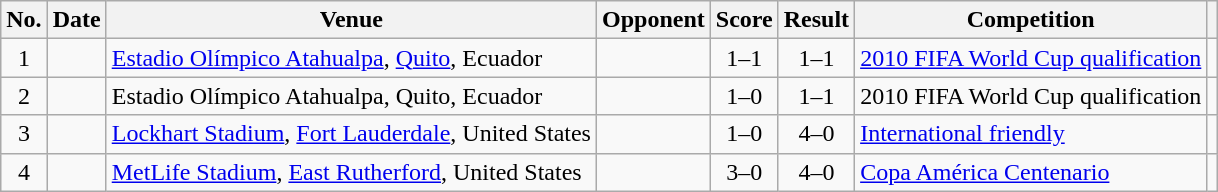<table class="wikitable sortable">
<tr>
<th scope=col>No.</th>
<th scope=col>Date</th>
<th scope=col>Venue</th>
<th scope=col>Opponent</th>
<th scope=col>Score</th>
<th scope=col>Result</th>
<th scope=col>Competition</th>
<th scope=col class="unsortable"></th>
</tr>
<tr>
<td align="center">1</td>
<td></td>
<td><a href='#'>Estadio Olímpico Atahualpa</a>, <a href='#'>Quito</a>, Ecuador</td>
<td></td>
<td align="center">1–1</td>
<td align="center">1–1</td>
<td><a href='#'>2010 FIFA World Cup qualification</a></td>
<td></td>
</tr>
<tr>
<td align="center">2</td>
<td></td>
<td>Estadio Olímpico Atahualpa, Quito, Ecuador</td>
<td></td>
<td align="center">1–0</td>
<td align="center">1–1</td>
<td>2010 FIFA World Cup qualification</td>
<td></td>
</tr>
<tr>
<td align="center">3</td>
<td></td>
<td><a href='#'>Lockhart Stadium</a>, <a href='#'>Fort Lauderdale</a>, United States</td>
<td></td>
<td align="center">1–0</td>
<td align="center">4–0</td>
<td><a href='#'>International friendly</a></td>
<td></td>
</tr>
<tr>
<td align="center">4</td>
<td></td>
<td><a href='#'>MetLife Stadium</a>, <a href='#'>East Rutherford</a>, United States</td>
<td></td>
<td align="center">3–0</td>
<td align="center">4–0</td>
<td><a href='#'>Copa América Centenario</a></td>
<td></td>
</tr>
</table>
